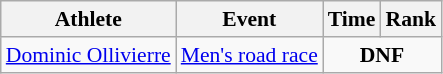<table class=wikitable style="font-size:90%">
<tr>
<th>Athlete</th>
<th>Event</th>
<th>Time</th>
<th>Rank</th>
</tr>
<tr>
<td><a href='#'>Dominic Ollivierre</a></td>
<td><a href='#'>Men's road race</a></td>
<td align=center colspan=2><strong>DNF</strong></td>
</tr>
</table>
